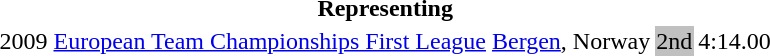<table>
<tr>
<th colspan="6">Representing </th>
</tr>
<tr>
<td>2009</td>
<td><a href='#'>European Team Championships First League</a></td>
<td><a href='#'>Bergen</a>, Norway</td>
<td bgcolor=silver>2nd</td>
<td>4:14.00</td>
</tr>
</table>
